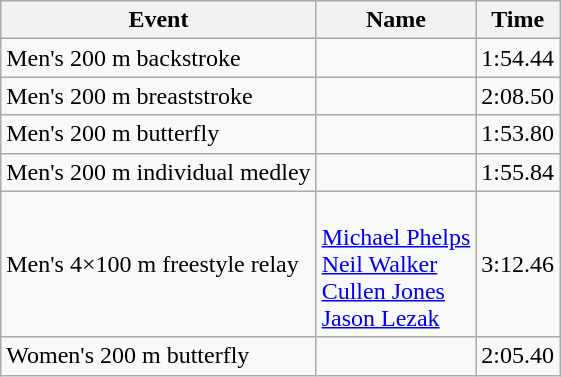<table class="wikitable">
<tr>
<th>Event</th>
<th>Name</th>
<th>Time</th>
</tr>
<tr>
<td>Men's 200 m backstroke</td>
<td></td>
<td>1:54.44</td>
</tr>
<tr>
<td>Men's 200 m breaststroke</td>
<td></td>
<td>2:08.50</td>
</tr>
<tr>
<td>Men's 200 m butterfly</td>
<td></td>
<td>1:53.80</td>
</tr>
<tr>
<td>Men's 200 m individual medley</td>
<td></td>
<td>1:55.84</td>
</tr>
<tr>
<td>Men's 4×100 m freestyle relay</td>
<td><br><a href='#'>Michael Phelps</a><br><a href='#'>Neil Walker</a><br><a href='#'>Cullen Jones</a><br><a href='#'>Jason Lezak</a></td>
<td>3:12.46</td>
</tr>
<tr>
<td>Women's 200 m butterfly</td>
<td></td>
<td>2:05.40</td>
</tr>
</table>
